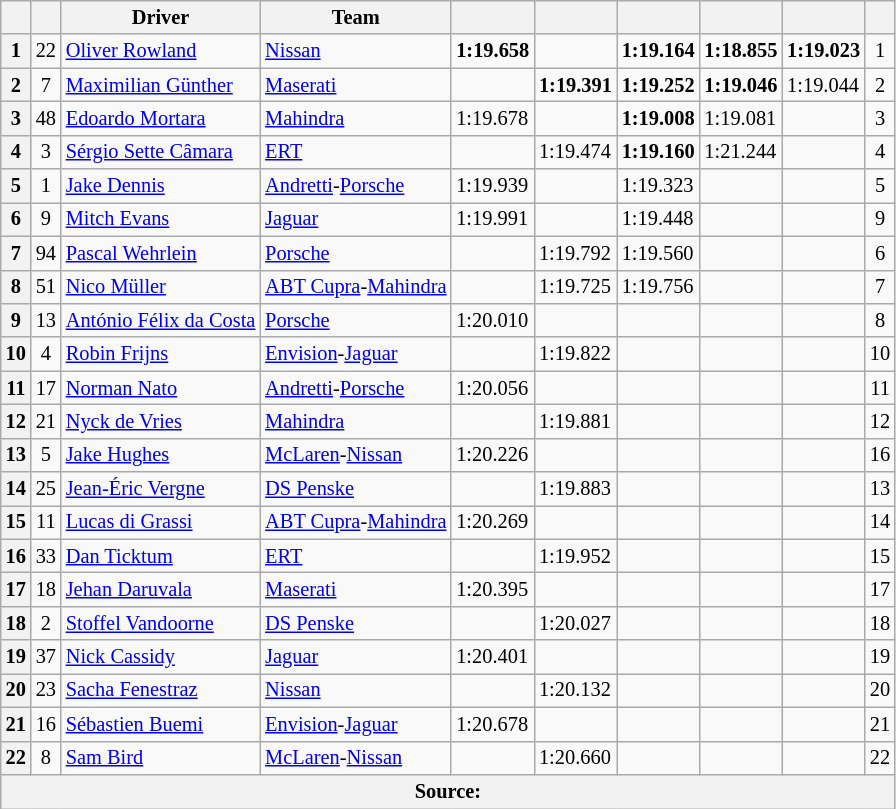<table class="wikitable sortable" style="font-size: 85%">
<tr>
<th scope="col"></th>
<th scope="col"></th>
<th scope="col">Driver</th>
<th scope="col">Team</th>
<th scope="col"></th>
<th scope="col"></th>
<th scope="col"></th>
<th scope="col"></th>
<th scope="col"></th>
<th scope="col"></th>
</tr>
<tr>
<th scope="row">1</th>
<td align="center">22</td>
<td data-sort-value=""> <a href='#'>Oliver Rowland</a></td>
<td><a href='#'>Nissan</a></td>
<td><strong>1:19.658</strong></td>
<td></td>
<td><strong>1:19.164</strong></td>
<td><strong>1:18.855</strong></td>
<td><strong>1:19.023</strong></td>
<td align="center">1</td>
</tr>
<tr>
<th scope="row">2</th>
<td align="center">7</td>
<td data-sort-value=""> <a href='#'>Maximilian Günther</a></td>
<td><a href='#'>Maserati</a></td>
<td></td>
<td><strong>1:19.391</strong></td>
<td><strong>1:19.252</strong></td>
<td><strong>1:19.046</strong></td>
<td>1:19.044</td>
<td align="center">2</td>
</tr>
<tr>
<th scope="row">3</th>
<td align="center">48</td>
<td data-sort-value=""> <a href='#'>Edoardo Mortara</a></td>
<td><a href='#'>Mahindra</a></td>
<td>1:19.678</td>
<td></td>
<td><strong>1:19.008</strong></td>
<td>1:19.081</td>
<td></td>
<td align="center">3</td>
</tr>
<tr>
<th scope="row">4</th>
<td align="center">3</td>
<td data-sort-value=""> <a href='#'>Sérgio Sette Câmara</a></td>
<td><a href='#'>ERT</a></td>
<td></td>
<td>1:19.474</td>
<td><strong>1:19.160</strong></td>
<td>1:21.244</td>
<td></td>
<td align="center">4</td>
</tr>
<tr>
<th scope="row">5</th>
<td align="center">1</td>
<td data-sort-value=""> <a href='#'>Jake Dennis</a></td>
<td><a href='#'>Andretti</a>-<a href='#'>Porsche</a></td>
<td>1:19.939</td>
<td></td>
<td>1:19.323</td>
<td></td>
<td></td>
<td align="center">5</td>
</tr>
<tr>
<th scope="row">6</th>
<td align="center">9</td>
<td data-sort-value=""> <a href='#'>Mitch Evans</a></td>
<td><a href='#'>Jaguar</a></td>
<td>1:19.991</td>
<td></td>
<td>1:19.448</td>
<td></td>
<td></td>
<td align="center">9</td>
</tr>
<tr>
<th scope="row">7</th>
<td align="center">94</td>
<td data-sort-value=""> <a href='#'>Pascal Wehrlein</a></td>
<td><a href='#'>Porsche</a></td>
<td></td>
<td>1:19.792</td>
<td>1:19.560</td>
<td></td>
<td></td>
<td align="center">6</td>
</tr>
<tr>
<th scope="row">8</th>
<td align="center">51</td>
<td data-sort-value=""> <a href='#'>Nico Müller</a></td>
<td><a href='#'>ABT Cupra</a>-<a href='#'>Mahindra</a></td>
<td></td>
<td>1:19.725</td>
<td>1:19.756</td>
<td></td>
<td></td>
<td align="center">7</td>
</tr>
<tr>
<th scope="row">9</th>
<td align="center">13</td>
<td data-sort-value=""> <a href='#'>António Félix da Costa</a></td>
<td><a href='#'>Porsche</a></td>
<td>1:20.010</td>
<td></td>
<td></td>
<td></td>
<td></td>
<td align="center">8</td>
</tr>
<tr>
<th scope="row">10</th>
<td align="center">4</td>
<td data-sort-value=""> <a href='#'>Robin Frijns</a></td>
<td><a href='#'>Envision</a>-<a href='#'>Jaguar</a></td>
<td></td>
<td>1:19.822</td>
<td></td>
<td></td>
<td></td>
<td align="center">10</td>
</tr>
<tr>
<th scope="row">11</th>
<td align="center">17</td>
<td data-sort-value=""> <a href='#'>Norman Nato</a></td>
<td><a href='#'>Andretti</a>-<a href='#'>Porsche</a></td>
<td>1:20.056</td>
<td></td>
<td></td>
<td></td>
<td></td>
<td align="center">11</td>
</tr>
<tr>
<th scope="row">12</th>
<td align="center">21</td>
<td data-sort-value=""> <a href='#'>Nyck de Vries</a></td>
<td><a href='#'>Mahindra</a></td>
<td></td>
<td>1:19.881</td>
<td></td>
<td></td>
<td></td>
<td align="center">12</td>
</tr>
<tr>
<th scope="row">13</th>
<td align="center">5</td>
<td data-sort-value=""> <a href='#'>Jake Hughes</a></td>
<td><a href='#'>McLaren</a>-<a href='#'>Nissan</a></td>
<td>1:20.226</td>
<td></td>
<td></td>
<td></td>
<td></td>
<td align="center">16</td>
</tr>
<tr>
<th scope="row">14</th>
<td align="center">25</td>
<td data-sort-value=""> <a href='#'>Jean-Éric Vergne</a></td>
<td><a href='#'>DS Penske</a></td>
<td></td>
<td>1:19.883</td>
<td></td>
<td></td>
<td></td>
<td align="center">13</td>
</tr>
<tr>
<th scope="row">15</th>
<td align="center">11</td>
<td data-sort-value=""> <a href='#'>Lucas di Grassi</a></td>
<td><a href='#'>ABT Cupra</a>-<a href='#'>Mahindra</a></td>
<td>1:20.269</td>
<td></td>
<td></td>
<td></td>
<td></td>
<td align="center">14</td>
</tr>
<tr>
<th scope="row">16</th>
<td align="center">33</td>
<td data-sort-value=""> <a href='#'>Dan Ticktum</a></td>
<td><a href='#'>ERT</a></td>
<td></td>
<td>1:19.952</td>
<td></td>
<td></td>
<td></td>
<td align="center">15</td>
</tr>
<tr>
<th scope="row">17</th>
<td align="center">18</td>
<td data-sort-value=""> <a href='#'>Jehan Daruvala</a></td>
<td><a href='#'>Maserati</a></td>
<td>1:20.395</td>
<td></td>
<td></td>
<td></td>
<td></td>
<td align="center">17</td>
</tr>
<tr>
<th scope="row">18</th>
<td align="center">2</td>
<td data-sort-value=""> <a href='#'>Stoffel Vandoorne</a></td>
<td><a href='#'>DS Penske</a></td>
<td></td>
<td>1:20.027</td>
<td></td>
<td></td>
<td></td>
<td align="center">18</td>
</tr>
<tr>
<th scope="row">19</th>
<td align="center">37</td>
<td data-sort-value=""> <a href='#'>Nick Cassidy</a></td>
<td><a href='#'>Jaguar</a></td>
<td>1:20.401</td>
<td></td>
<td></td>
<td></td>
<td></td>
<td align="center">19</td>
</tr>
<tr>
<th scope="row">20</th>
<td align="center">23</td>
<td data-sort-value=""> <a href='#'>Sacha Fenestraz</a></td>
<td><a href='#'>Nissan</a></td>
<td></td>
<td>1:20.132</td>
<td></td>
<td></td>
<td></td>
<td align="center">20</td>
</tr>
<tr>
<th scope="row">21</th>
<td align="center">16</td>
<td data-sort-value=""> <a href='#'>Sébastien Buemi</a></td>
<td><a href='#'>Envision</a>-<a href='#'>Jaguar</a></td>
<td>1:20.678</td>
<td></td>
<td></td>
<td></td>
<td></td>
<td align="center">21</td>
</tr>
<tr>
<th scope="row">22</th>
<td align="center">8</td>
<td data-sort-value=""> <a href='#'>Sam Bird</a></td>
<td><a href='#'>McLaren</a>-<a href='#'>Nissan</a></td>
<td></td>
<td>1:20.660</td>
<td></td>
<td></td>
<td></td>
<td align="center">22</td>
</tr>
<tr>
<th colspan="10">Source:</th>
</tr>
</table>
